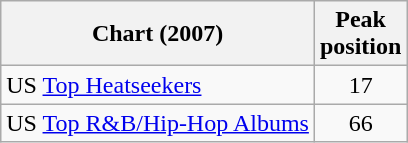<table class="wikitable">
<tr>
<th>Chart (2007)</th>
<th>Peak<br>position</th>
</tr>
<tr>
<td>US <a href='#'>Top Heatseekers</a></td>
<td align=center>17</td>
</tr>
<tr>
<td>US <a href='#'>Top R&B/Hip-Hop Albums</a></td>
<td align=center>66</td>
</tr>
</table>
